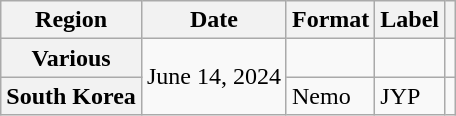<table class="wikitable plainrowheaders">
<tr>
<th scope="col">Region</th>
<th scope="col">Date</th>
<th scope="col">Format</th>
<th scope="col">Label</th>
<th scope="col"></th>
</tr>
<tr>
<th scope="row">Various</th>
<td rowspan="2">June 14, 2024</td>
<td></td>
<td></td>
<td style="text-align:center"></td>
</tr>
<tr>
<th scope="row">South Korea</th>
<td>Nemo</td>
<td>JYP</td>
<td style="text-align:center"></td>
</tr>
</table>
